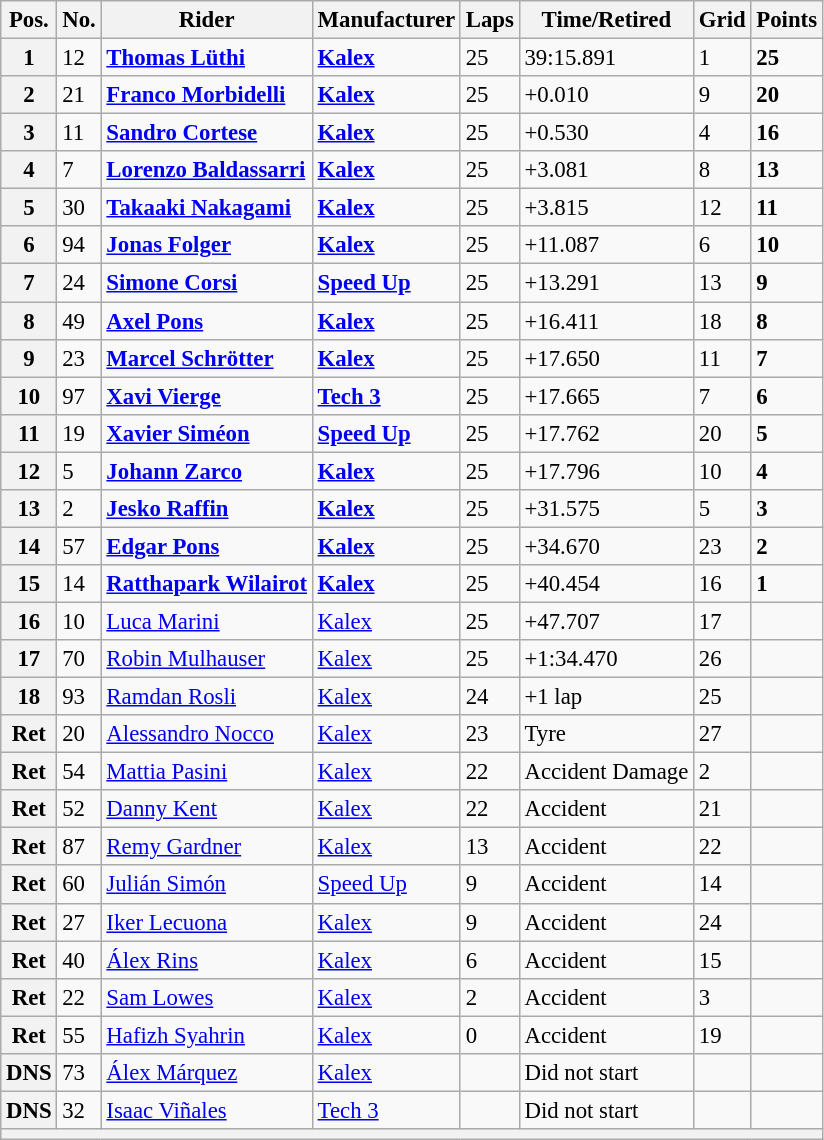<table class="wikitable" style="font-size: 95%;">
<tr>
<th>Pos.</th>
<th>No.</th>
<th>Rider</th>
<th>Manufacturer</th>
<th>Laps</th>
<th>Time/Retired</th>
<th>Grid</th>
<th>Points</th>
</tr>
<tr>
<th>1</th>
<td>12</td>
<td> <strong><a href='#'>Thomas Lüthi</a></strong></td>
<td><strong><a href='#'>Kalex</a></strong></td>
<td>25</td>
<td>39:15.891</td>
<td>1</td>
<td><strong>25</strong></td>
</tr>
<tr>
<th>2</th>
<td>21</td>
<td> <strong><a href='#'>Franco Morbidelli</a></strong></td>
<td><strong><a href='#'>Kalex</a></strong></td>
<td>25</td>
<td>+0.010</td>
<td>9</td>
<td><strong>20</strong></td>
</tr>
<tr>
<th>3</th>
<td>11</td>
<td> <strong><a href='#'>Sandro Cortese</a></strong></td>
<td><strong><a href='#'>Kalex</a></strong></td>
<td>25</td>
<td>+0.530</td>
<td>4</td>
<td><strong>16</strong></td>
</tr>
<tr>
<th>4</th>
<td>7</td>
<td> <strong><a href='#'>Lorenzo Baldassarri</a></strong></td>
<td><strong><a href='#'>Kalex</a></strong></td>
<td>25</td>
<td>+3.081</td>
<td>8</td>
<td><strong>13</strong></td>
</tr>
<tr>
<th>5</th>
<td>30</td>
<td> <strong><a href='#'>Takaaki Nakagami</a></strong></td>
<td><strong><a href='#'>Kalex</a></strong></td>
<td>25</td>
<td>+3.815</td>
<td>12</td>
<td><strong>11</strong></td>
</tr>
<tr>
<th>6</th>
<td>94</td>
<td> <strong><a href='#'>Jonas Folger</a></strong></td>
<td><strong><a href='#'>Kalex</a></strong></td>
<td>25</td>
<td>+11.087</td>
<td>6</td>
<td><strong>10</strong></td>
</tr>
<tr>
<th>7</th>
<td>24</td>
<td> <strong><a href='#'>Simone Corsi</a></strong></td>
<td><strong><a href='#'>Speed Up</a></strong></td>
<td>25</td>
<td>+13.291</td>
<td>13</td>
<td><strong>9</strong></td>
</tr>
<tr>
<th>8</th>
<td>49</td>
<td> <strong><a href='#'>Axel Pons</a></strong></td>
<td><strong><a href='#'>Kalex</a></strong></td>
<td>25</td>
<td>+16.411</td>
<td>18</td>
<td><strong>8</strong></td>
</tr>
<tr>
<th>9</th>
<td>23</td>
<td> <strong><a href='#'>Marcel Schrötter</a></strong></td>
<td><strong><a href='#'>Kalex</a></strong></td>
<td>25</td>
<td>+17.650</td>
<td>11</td>
<td><strong>7</strong></td>
</tr>
<tr>
<th>10</th>
<td>97</td>
<td> <strong><a href='#'>Xavi Vierge</a></strong></td>
<td><strong><a href='#'>Tech 3</a></strong></td>
<td>25</td>
<td>+17.665</td>
<td>7</td>
<td><strong>6</strong></td>
</tr>
<tr>
<th>11</th>
<td>19</td>
<td> <strong><a href='#'>Xavier Siméon</a></strong></td>
<td><strong><a href='#'>Speed Up</a></strong></td>
<td>25</td>
<td>+17.762</td>
<td>20</td>
<td><strong>5</strong></td>
</tr>
<tr>
<th>12</th>
<td>5</td>
<td> <strong><a href='#'>Johann Zarco</a></strong></td>
<td><strong><a href='#'>Kalex</a></strong></td>
<td>25</td>
<td>+17.796</td>
<td>10</td>
<td><strong>4</strong></td>
</tr>
<tr>
<th>13</th>
<td>2</td>
<td> <strong><a href='#'>Jesko Raffin</a></strong></td>
<td><strong><a href='#'>Kalex</a></strong></td>
<td>25</td>
<td>+31.575</td>
<td>5</td>
<td><strong>3</strong></td>
</tr>
<tr>
<th>14</th>
<td>57</td>
<td> <strong><a href='#'>Edgar Pons</a></strong></td>
<td><strong><a href='#'>Kalex</a></strong></td>
<td>25</td>
<td>+34.670</td>
<td>23</td>
<td><strong>2</strong></td>
</tr>
<tr>
<th>15</th>
<td>14</td>
<td> <strong><a href='#'>Ratthapark Wilairot</a></strong></td>
<td><strong><a href='#'>Kalex</a></strong></td>
<td>25</td>
<td>+40.454</td>
<td>16</td>
<td><strong>1</strong></td>
</tr>
<tr>
<th>16</th>
<td>10</td>
<td> <a href='#'>Luca Marini</a></td>
<td><a href='#'>Kalex</a></td>
<td>25</td>
<td>+47.707</td>
<td>17</td>
<td></td>
</tr>
<tr>
<th>17</th>
<td>70</td>
<td> <a href='#'>Robin Mulhauser</a></td>
<td><a href='#'>Kalex</a></td>
<td>25</td>
<td>+1:34.470</td>
<td>26</td>
<td></td>
</tr>
<tr>
<th>18</th>
<td>93</td>
<td> <a href='#'>Ramdan Rosli</a></td>
<td><a href='#'>Kalex</a></td>
<td>24</td>
<td>+1 lap</td>
<td>25</td>
<td></td>
</tr>
<tr>
<th>Ret</th>
<td>20</td>
<td> <a href='#'>Alessandro Nocco</a></td>
<td><a href='#'>Kalex</a></td>
<td>23</td>
<td>Tyre</td>
<td>27</td>
<td></td>
</tr>
<tr>
<th>Ret</th>
<td>54</td>
<td> <a href='#'>Mattia Pasini</a></td>
<td><a href='#'>Kalex</a></td>
<td>22</td>
<td>Accident Damage</td>
<td>2</td>
<td></td>
</tr>
<tr>
<th>Ret</th>
<td>52</td>
<td> <a href='#'>Danny Kent</a></td>
<td><a href='#'>Kalex</a></td>
<td>22</td>
<td>Accident</td>
<td>21</td>
<td></td>
</tr>
<tr>
<th>Ret</th>
<td>87</td>
<td> <a href='#'>Remy Gardner</a></td>
<td><a href='#'>Kalex</a></td>
<td>13</td>
<td>Accident</td>
<td>22</td>
<td></td>
</tr>
<tr>
<th>Ret</th>
<td>60</td>
<td> <a href='#'>Julián Simón</a></td>
<td><a href='#'>Speed Up</a></td>
<td>9</td>
<td>Accident</td>
<td>14</td>
<td></td>
</tr>
<tr>
<th>Ret</th>
<td>27</td>
<td> <a href='#'>Iker Lecuona</a></td>
<td><a href='#'>Kalex</a></td>
<td>9</td>
<td>Accident</td>
<td>24</td>
<td></td>
</tr>
<tr>
<th>Ret</th>
<td>40</td>
<td> <a href='#'>Álex Rins</a></td>
<td><a href='#'>Kalex</a></td>
<td>6</td>
<td>Accident</td>
<td>15</td>
<td></td>
</tr>
<tr>
<th>Ret</th>
<td>22</td>
<td> <a href='#'>Sam Lowes</a></td>
<td><a href='#'>Kalex</a></td>
<td>2</td>
<td>Accident</td>
<td>3</td>
<td></td>
</tr>
<tr>
<th>Ret</th>
<td>55</td>
<td> <a href='#'>Hafizh Syahrin</a></td>
<td><a href='#'>Kalex</a></td>
<td>0</td>
<td>Accident</td>
<td>19</td>
<td></td>
</tr>
<tr>
<th>DNS</th>
<td>73</td>
<td> <a href='#'>Álex Márquez</a></td>
<td><a href='#'>Kalex</a></td>
<td></td>
<td>Did not start</td>
<td></td>
<td></td>
</tr>
<tr>
<th>DNS</th>
<td>32</td>
<td> <a href='#'>Isaac Viñales</a></td>
<td><a href='#'>Tech 3</a></td>
<td></td>
<td>Did not start</td>
<td></td>
<td></td>
</tr>
<tr>
<th colspan=8></th>
</tr>
</table>
